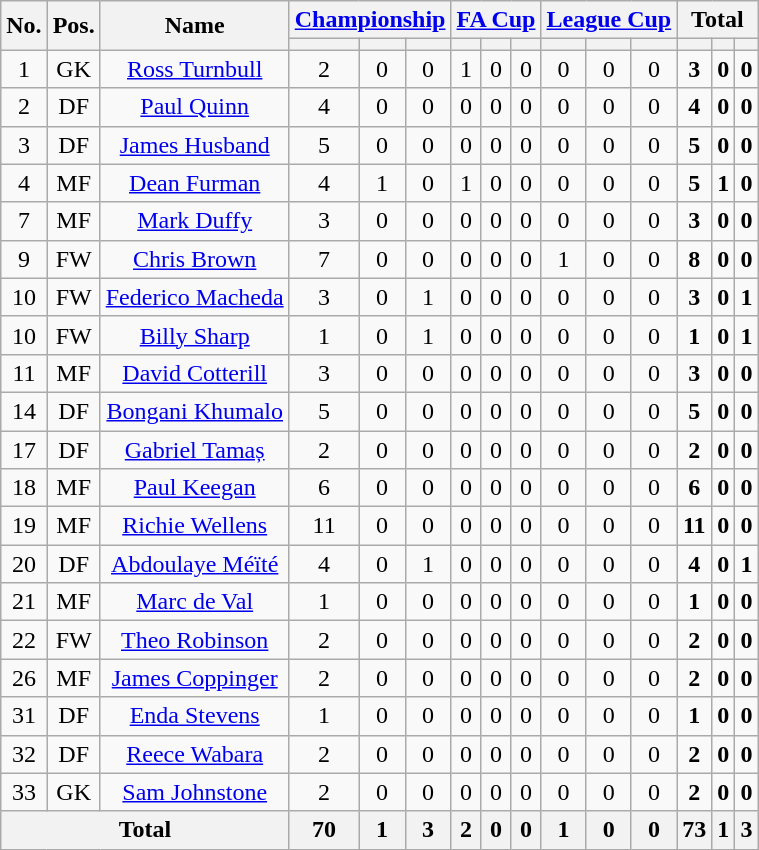<table class="wikitable sortable" style="text-align: center;">
<tr>
<th rowspan="2">No.</th>
<th rowspan="2">Pos.</th>
<th rowspan="2">Name</th>
<th colspan="3"><a href='#'>Championship</a></th>
<th colspan="3"><a href='#'>FA Cup</a></th>
<th colspan="3"><a href='#'>League Cup</a></th>
<th colspan="3">Total</th>
</tr>
<tr>
<th></th>
<th></th>
<th></th>
<th></th>
<th></th>
<th></th>
<th></th>
<th></th>
<th></th>
<th></th>
<th></th>
<th></th>
</tr>
<tr>
<td>1</td>
<td>GK</td>
<td><a href='#'>Ross Turnbull</a></td>
<td>2</td>
<td>0</td>
<td>0</td>
<td>1</td>
<td>0</td>
<td>0</td>
<td>0</td>
<td>0</td>
<td>0</td>
<td><strong>3</strong></td>
<td><strong>0</strong></td>
<td><strong>0</strong></td>
</tr>
<tr>
<td>2</td>
<td>DF</td>
<td><a href='#'>Paul Quinn</a></td>
<td>4</td>
<td>0</td>
<td>0</td>
<td>0</td>
<td>0</td>
<td>0</td>
<td>0</td>
<td>0</td>
<td>0</td>
<td><strong>4</strong></td>
<td><strong>0</strong></td>
<td><strong>0</strong></td>
</tr>
<tr>
<td>3</td>
<td>DF</td>
<td><a href='#'>James Husband</a></td>
<td>5</td>
<td>0</td>
<td>0</td>
<td>0</td>
<td>0</td>
<td>0</td>
<td>0</td>
<td>0</td>
<td>0</td>
<td><strong>5</strong></td>
<td><strong>0</strong></td>
<td><strong>0</strong></td>
</tr>
<tr>
<td>4</td>
<td>MF</td>
<td><a href='#'>Dean Furman</a></td>
<td>4</td>
<td>1</td>
<td>0</td>
<td>1</td>
<td>0</td>
<td>0</td>
<td>0</td>
<td>0</td>
<td>0</td>
<td><strong>5</strong></td>
<td><strong>1</strong></td>
<td><strong>0</strong></td>
</tr>
<tr>
<td>7</td>
<td>MF</td>
<td><a href='#'>Mark Duffy</a></td>
<td>3</td>
<td>0</td>
<td>0</td>
<td>0</td>
<td>0</td>
<td>0</td>
<td>0</td>
<td>0</td>
<td>0</td>
<td><strong>3</strong></td>
<td><strong>0</strong></td>
<td><strong>0</strong></td>
</tr>
<tr>
<td>9</td>
<td>FW</td>
<td><a href='#'>Chris Brown</a></td>
<td>7</td>
<td>0</td>
<td>0</td>
<td>0</td>
<td>0</td>
<td>0</td>
<td>1</td>
<td>0</td>
<td>0</td>
<td><strong>8</strong></td>
<td><strong>0</strong></td>
<td><strong>0</strong></td>
</tr>
<tr>
<td>10</td>
<td>FW</td>
<td><a href='#'>Federico Macheda</a></td>
<td>3</td>
<td>0</td>
<td>1</td>
<td>0</td>
<td>0</td>
<td>0</td>
<td>0</td>
<td>0</td>
<td>0</td>
<td><strong>3</strong></td>
<td><strong>0</strong></td>
<td><strong>1</strong></td>
</tr>
<tr>
<td>10</td>
<td>FW</td>
<td><a href='#'>Billy Sharp</a></td>
<td>1</td>
<td>0</td>
<td>1</td>
<td>0</td>
<td>0</td>
<td>0</td>
<td>0</td>
<td>0</td>
<td>0</td>
<td><strong>1</strong></td>
<td><strong>0</strong></td>
<td><strong>1</strong></td>
</tr>
<tr>
<td>11</td>
<td>MF</td>
<td><a href='#'>David Cotterill</a></td>
<td>3</td>
<td>0</td>
<td>0</td>
<td>0</td>
<td>0</td>
<td>0</td>
<td>0</td>
<td>0</td>
<td>0</td>
<td><strong>3</strong></td>
<td><strong>0</strong></td>
<td><strong>0</strong></td>
</tr>
<tr>
<td>14</td>
<td>DF</td>
<td><a href='#'>Bongani Khumalo</a></td>
<td>5</td>
<td>0</td>
<td>0</td>
<td>0</td>
<td>0</td>
<td>0</td>
<td>0</td>
<td>0</td>
<td>0</td>
<td><strong>5</strong></td>
<td><strong>0</strong></td>
<td><strong>0</strong></td>
</tr>
<tr>
<td>17</td>
<td>DF</td>
<td><a href='#'>Gabriel Tamaș</a></td>
<td>2</td>
<td>0</td>
<td>0</td>
<td>0</td>
<td>0</td>
<td>0</td>
<td>0</td>
<td>0</td>
<td>0</td>
<td><strong>2</strong></td>
<td><strong>0</strong></td>
<td><strong>0</strong></td>
</tr>
<tr>
<td>18</td>
<td>MF</td>
<td><a href='#'>Paul Keegan</a></td>
<td>6</td>
<td>0</td>
<td>0</td>
<td>0</td>
<td>0</td>
<td>0</td>
<td>0</td>
<td>0</td>
<td>0</td>
<td><strong>6</strong></td>
<td><strong>0</strong></td>
<td><strong>0</strong></td>
</tr>
<tr>
<td>19</td>
<td>MF</td>
<td><a href='#'>Richie Wellens</a></td>
<td>11</td>
<td>0</td>
<td>0</td>
<td>0</td>
<td>0</td>
<td>0</td>
<td>0</td>
<td>0</td>
<td>0</td>
<td><strong>11</strong></td>
<td><strong>0</strong></td>
<td><strong>0</strong></td>
</tr>
<tr>
<td>20</td>
<td>DF</td>
<td><a href='#'>Abdoulaye Méïté</a></td>
<td>4</td>
<td>0</td>
<td>1</td>
<td>0</td>
<td>0</td>
<td>0</td>
<td>0</td>
<td>0</td>
<td>0</td>
<td><strong>4</strong></td>
<td><strong>0</strong></td>
<td><strong>1</strong></td>
</tr>
<tr>
<td>21</td>
<td>MF</td>
<td><a href='#'>Marc de Val</a></td>
<td>1</td>
<td>0</td>
<td>0</td>
<td>0</td>
<td>0</td>
<td>0</td>
<td>0</td>
<td>0</td>
<td>0</td>
<td><strong>1</strong></td>
<td><strong>0</strong></td>
<td><strong>0</strong></td>
</tr>
<tr>
<td>22</td>
<td>FW</td>
<td><a href='#'>Theo Robinson</a></td>
<td>2</td>
<td>0</td>
<td>0</td>
<td>0</td>
<td>0</td>
<td>0</td>
<td>0</td>
<td>0</td>
<td>0</td>
<td><strong>2</strong></td>
<td><strong>0</strong></td>
<td><strong>0</strong></td>
</tr>
<tr>
<td>26</td>
<td>MF</td>
<td><a href='#'>James Coppinger</a></td>
<td>2</td>
<td>0</td>
<td>0</td>
<td>0</td>
<td>0</td>
<td>0</td>
<td>0</td>
<td>0</td>
<td>0</td>
<td><strong>2</strong></td>
<td><strong>0</strong></td>
<td><strong>0</strong></td>
</tr>
<tr>
<td>31</td>
<td>DF</td>
<td><a href='#'>Enda Stevens</a></td>
<td>1</td>
<td>0</td>
<td>0</td>
<td>0</td>
<td>0</td>
<td>0</td>
<td>0</td>
<td>0</td>
<td>0</td>
<td><strong>1</strong></td>
<td><strong>0</strong></td>
<td><strong>0</strong></td>
</tr>
<tr>
<td>32</td>
<td>DF</td>
<td><a href='#'>Reece Wabara</a></td>
<td>2</td>
<td>0</td>
<td>0</td>
<td>0</td>
<td>0</td>
<td>0</td>
<td>0</td>
<td>0</td>
<td>0</td>
<td><strong>2</strong></td>
<td><strong>0</strong></td>
<td><strong>0</strong></td>
</tr>
<tr>
<td>33</td>
<td>GK</td>
<td><a href='#'>Sam Johnstone</a></td>
<td>2</td>
<td>0</td>
<td>0</td>
<td>0</td>
<td>0</td>
<td>0</td>
<td>0</td>
<td>0</td>
<td>0</td>
<td><strong>2</strong></td>
<td><strong>0</strong></td>
<td><strong>0</strong></td>
</tr>
<tr>
<th colspan=3>Total</th>
<th>70</th>
<th>1</th>
<th>3</th>
<th>2</th>
<th>0</th>
<th>0</th>
<th>1</th>
<th>0</th>
<th>0</th>
<th>73</th>
<th>1</th>
<th>3</th>
</tr>
</table>
